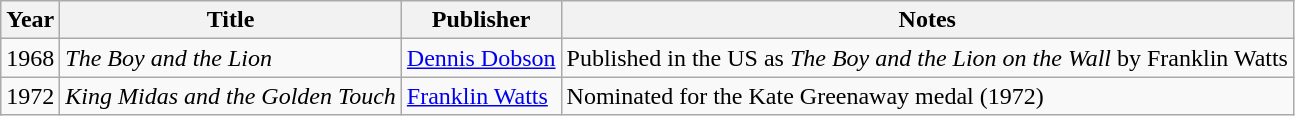<table class="wikitable">
<tr>
<th>Year</th>
<th>Title</th>
<th>Publisher</th>
<th>Notes</th>
</tr>
<tr>
<td>1968</td>
<td><em>The Boy and the Lion</em></td>
<td><a href='#'>Dennis Dobson</a></td>
<td>Published in the US as <em>The Boy and the Lion on the Wall</em> by Franklin Watts</td>
</tr>
<tr>
<td>1972</td>
<td><em>King Midas and the Golden Touch</em></td>
<td><a href='#'>Franklin Watts</a></td>
<td>Nominated for the Kate Greenaway medal (1972)</td>
</tr>
</table>
